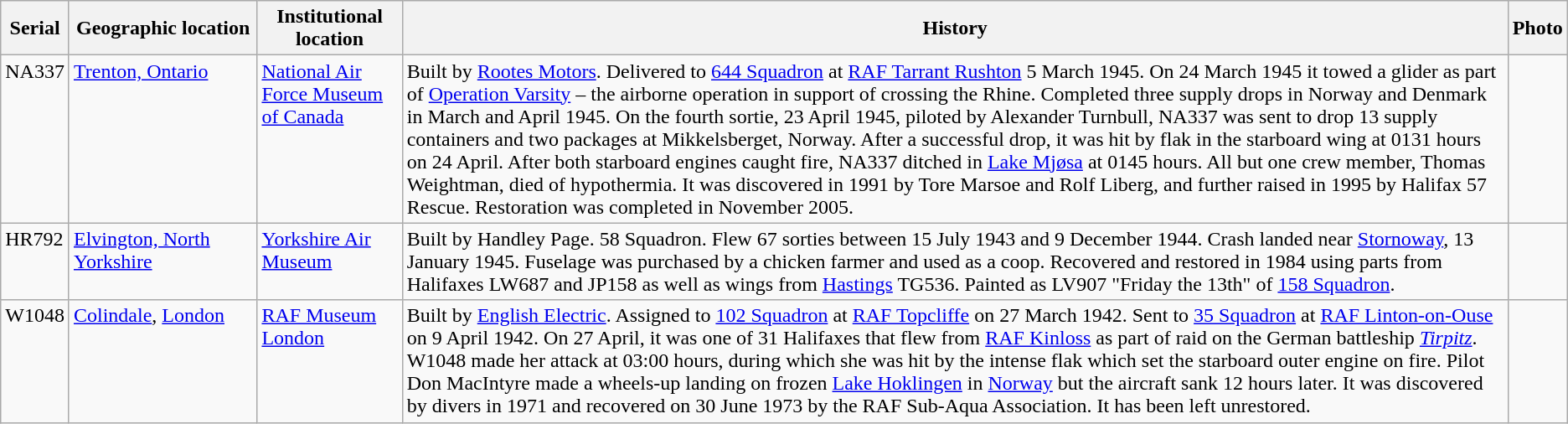<table class="wikitable">
<tr>
<th>Serial</th>
<th width="12%">Geographic location</th>
<th>Institutional location</th>
<th>History</th>
<th>Photo</th>
</tr>
<tr valign="top">
<td>NA337</td>
<td><a href='#'>Trenton, Ontario</a></td>
<td><a href='#'>National Air Force Museum of Canada</a></td>
<td>Built by <a href='#'>Rootes Motors</a>. Delivered to <a href='#'>644 Squadron</a> at <a href='#'>RAF Tarrant Rushton</a> 5 March 1945. On 24 March 1945 it towed a glider as part of <a href='#'>Operation Varsity</a> – the airborne operation in support of crossing the Rhine. Completed three supply drops in Norway and Denmark in March and April 1945. On the fourth sortie, 23 April 1945, piloted by Alexander Turnbull, NA337 was sent to drop 13 supply containers and two packages at Mikkelsberget, Norway. After a successful drop, it was hit by flak in the starboard wing at 0131 hours on 24 April. After both starboard engines caught fire, NA337 ditched in <a href='#'>Lake Mjøsa</a> at 0145 hours. All but one crew member, Thomas Weightman, died of hypothermia. It was discovered in 1991 by Tore Marsoe and Rolf Liberg, and further raised in 1995 by Halifax 57 Rescue. Restoration was completed in November 2005.</td>
<td></td>
</tr>
<tr valign="top">
<td>HR792</td>
<td><a href='#'>Elvington, North Yorkshire</a></td>
<td><a href='#'>Yorkshire Air Museum</a></td>
<td>Built by Handley Page. 58 Squadron. Flew 67 sorties between 15 July 1943 and 9 December 1944. Crash landed near <a href='#'>Stornoway</a>, 13 January 1945. Fuselage was purchased by a chicken farmer and used as a coop. Recovered and restored in 1984 using parts from Halifaxes LW687 and JP158 as well as wings from <a href='#'>Hastings</a> TG536. Painted as LV907 "Friday the 13th" of <a href='#'>158 Squadron</a>.</td>
<td></td>
</tr>
<tr valign="top">
<td>W1048</td>
<td><a href='#'>Colindale</a>, <a href='#'>London</a></td>
<td><a href='#'>RAF Museum London</a></td>
<td>Built by <a href='#'>English Electric</a>. Assigned to <a href='#'>102 Squadron</a> at <a href='#'>RAF Topcliffe</a> on 27 March 1942. Sent to <a href='#'>35 Squadron</a> at <a href='#'>RAF Linton-on-Ouse</a> on 9 April 1942. On 27 April, it was one of 31 Halifaxes that flew from <a href='#'>RAF Kinloss</a> as part of raid on the German battleship <a href='#'><em>Tirpitz</em></a>. W1048 made her attack at 03:00 hours, during which she was hit by the intense flak which set the starboard outer engine on fire. Pilot Don MacIntyre made a wheels-up landing on frozen <a href='#'>Lake Hoklingen</a> in <a href='#'>Norway</a> but the aircraft sank 12 hours later. It was discovered by divers in 1971 and recovered on 30 June 1973 by the RAF Sub-Aqua Association. It has been left unrestored.</td>
<td></td>
</tr>
</table>
